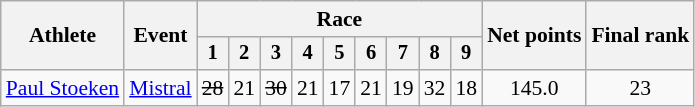<table class="wikitable" style="font-size:90%">
<tr>
<th rowspan=2>Athlete</th>
<th rowspan=2>Event</th>
<th colspan=9>Race</th>
<th rowspan=2>Net points</th>
<th rowspan=2>Final rank</th>
</tr>
<tr style="font-size:95%">
<th>1</th>
<th>2</th>
<th>3</th>
<th>4</th>
<th>5</th>
<th>6</th>
<th>7</th>
<th>8</th>
<th>9</th>
</tr>
<tr align=center>
<td align=left><a href='#'>Paul Stoeken</a></td>
<td align=left><a href='#'>Mistral</a></td>
<td><s>28</s></td>
<td>21</td>
<td><s>30</s></td>
<td>21</td>
<td>17</td>
<td>21</td>
<td>19</td>
<td>32</td>
<td>18</td>
<td>145.0</td>
<td>23</td>
</tr>
</table>
